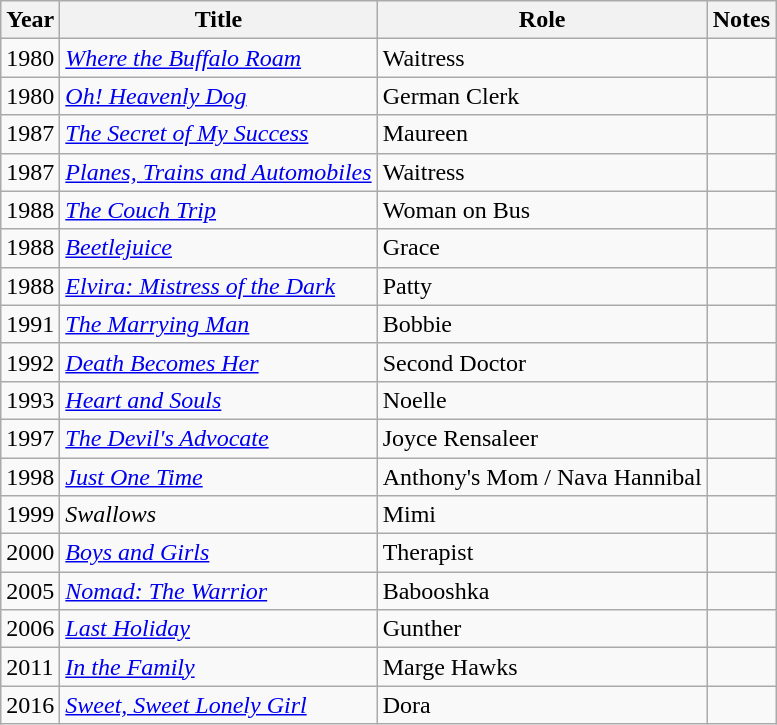<table class="wikitable sortable">
<tr>
<th>Year</th>
<th>Title</th>
<th>Role</th>
<th>Notes</th>
</tr>
<tr>
<td>1980</td>
<td><em><a href='#'>Where the Buffalo Roam</a></em></td>
<td>Waitress</td>
<td></td>
</tr>
<tr>
<td>1980</td>
<td><em><a href='#'>Oh! Heavenly Dog</a></em></td>
<td>German Clerk</td>
<td></td>
</tr>
<tr>
<td>1987</td>
<td><a href='#'><em>The Secret of My Success</em></a></td>
<td>Maureen</td>
<td></td>
</tr>
<tr>
<td>1987</td>
<td><em><a href='#'>Planes, Trains and Automobiles</a></em></td>
<td>Waitress</td>
<td></td>
</tr>
<tr>
<td>1988</td>
<td><em><a href='#'>The Couch Trip</a></em></td>
<td>Woman on Bus</td>
<td></td>
</tr>
<tr>
<td>1988</td>
<td><em><a href='#'>Beetlejuice</a></em></td>
<td>Grace</td>
<td></td>
</tr>
<tr>
<td>1988</td>
<td><a href='#'><em>Elvira: Mistress of the Dark</em></a></td>
<td>Patty</td>
<td></td>
</tr>
<tr>
<td>1991</td>
<td><em><a href='#'>The Marrying Man</a></em></td>
<td>Bobbie</td>
<td></td>
</tr>
<tr>
<td>1992</td>
<td><em><a href='#'>Death Becomes Her</a></em></td>
<td>Second Doctor</td>
<td></td>
</tr>
<tr>
<td>1993</td>
<td><em><a href='#'>Heart and Souls</a></em></td>
<td>Noelle</td>
<td></td>
</tr>
<tr>
<td>1997</td>
<td><a href='#'><em>The Devil's Advocate</em></a></td>
<td>Joyce Rensaleer</td>
<td></td>
</tr>
<tr>
<td>1998</td>
<td><a href='#'><em>Just One Time</em></a></td>
<td>Anthony's Mom / Nava Hannibal</td>
<td></td>
</tr>
<tr>
<td>1999</td>
<td><em>Swallows</em></td>
<td>Mimi</td>
<td></td>
</tr>
<tr>
<td>2000</td>
<td><a href='#'><em>Boys and Girls</em></a></td>
<td>Therapist</td>
<td></td>
</tr>
<tr>
<td>2005</td>
<td><em><a href='#'>Nomad: The Warrior</a></em></td>
<td>Babooshka</td>
<td></td>
</tr>
<tr>
<td>2006</td>
<td><a href='#'><em>Last Holiday</em></a></td>
<td>Gunther</td>
<td></td>
</tr>
<tr>
<td>2011</td>
<td><a href='#'><em>In the Family</em></a></td>
<td>Marge Hawks</td>
<td></td>
</tr>
<tr>
<td>2016</td>
<td><em><a href='#'>Sweet, Sweet Lonely Girl</a></em></td>
<td>Dora</td>
<td></td>
</tr>
</table>
